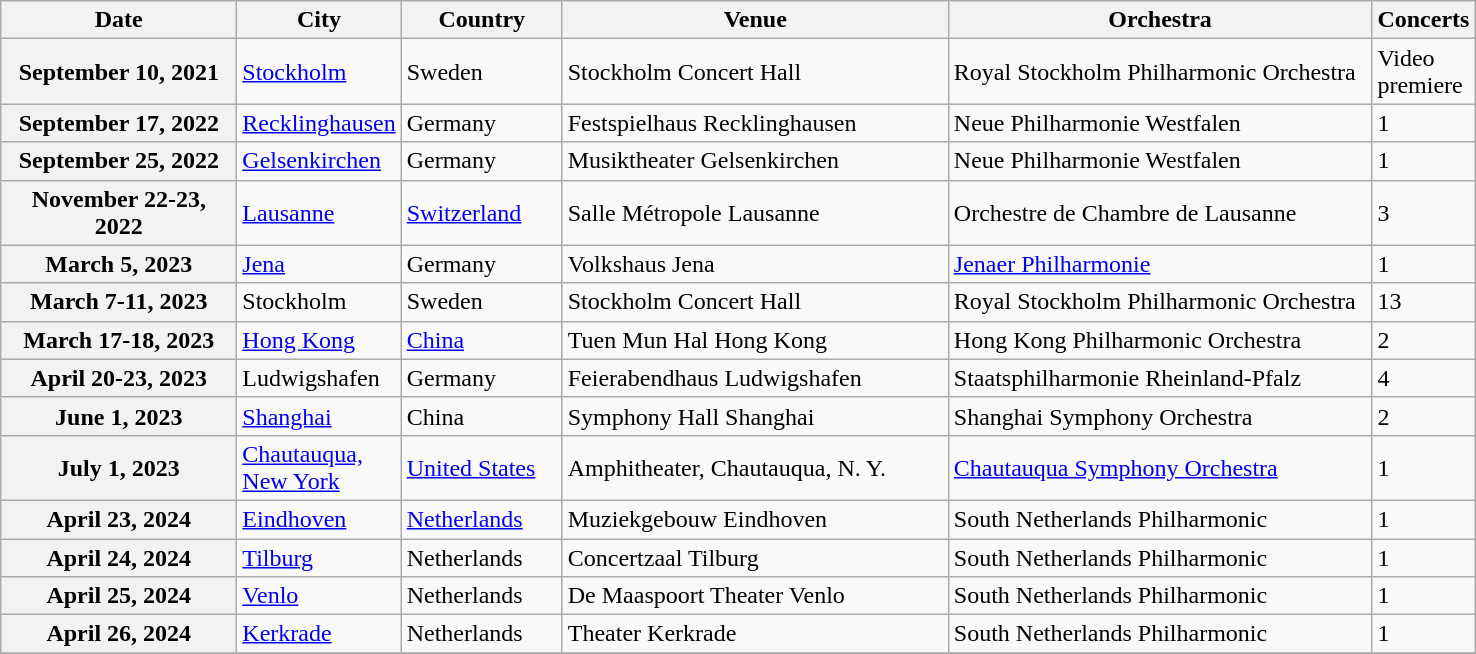<table class="wikitable">
<tr>
<th scope="col" style="width:150px;">Date</th>
<th scope="col" style="width:100px;">City</th>
<th scope="col" style="width:100px;">Country</th>
<th scope="col" style="width:250px;">Venue</th>
<th scope="col" style="width:275px;">Orchestra</th>
<th style="width:50px;">Concerts</th>
</tr>
<tr>
<th scope="row">September 10, 2021</th>
<td><a href='#'>Stockholm</a></td>
<td>Sweden</td>
<td>Stockholm Concert Hall</td>
<td>Royal Stockholm Philharmonic Orchestra</td>
<td>Video premiere</td>
</tr>
<tr>
<th scope="row">September 17, 2022</th>
<td><a href='#'>Recklinghausen</a></td>
<td>Germany</td>
<td>Festspielhaus Recklinghausen</td>
<td>Neue Philharmonie Westfalen</td>
<td>1</td>
</tr>
<tr>
<th scope="row">September 25, 2022</th>
<td><a href='#'>Gelsenkirchen</a></td>
<td>Germany</td>
<td>Musiktheater Gelsenkirchen</td>
<td>Neue Philharmonie Westfalen</td>
<td>1</td>
</tr>
<tr>
<th scope="row">November 22-23, 2022</th>
<td><a href='#'>Lausanne</a></td>
<td><a href='#'>Switzerland</a></td>
<td>Salle Métropole Lausanne</td>
<td>Orchestre de Chambre de Lausanne</td>
<td>3</td>
</tr>
<tr>
<th scope="row">March 5, 2023</th>
<td><a href='#'>Jena</a></td>
<td>Germany</td>
<td>Volkshaus Jena</td>
<td><a href='#'>Jenaer Philharmonie</a></td>
<td>1</td>
</tr>
<tr>
<th scope="row">March 7-11, 2023</th>
<td>Stockholm</td>
<td>Sweden</td>
<td>Stockholm Concert Hall</td>
<td>Royal Stockholm Philharmonic Orchestra</td>
<td>13</td>
</tr>
<tr>
<th scope="row">March 17-18, 2023</th>
<td><a href='#'>Hong Kong</a></td>
<td><a href='#'>China</a></td>
<td>Tuen Mun Hal Hong Kong</td>
<td>Hong Kong Philharmonic Orchestra</td>
<td>2</td>
</tr>
<tr>
<th scope="row">April 20-23, 2023</th>
<td>Ludwigshafen</td>
<td>Germany</td>
<td>Feierabendhaus Ludwigshafen</td>
<td>Staatsphilharmonie Rheinland-Pfalz</td>
<td>4</td>
</tr>
<tr>
<th scope="row">June 1, 2023</th>
<td><a href='#'>Shanghai</a></td>
<td>China</td>
<td>Symphony Hall Shanghai</td>
<td>Shanghai Symphony Orchestra</td>
<td>2</td>
</tr>
<tr>
<th scope="row">July 1, 2023</th>
<td><a href='#'>Chautauqua, New York</a></td>
<td><a href='#'>United States</a></td>
<td>Amphitheater, Chautauqua, N. Y.</td>
<td><a href='#'>Chautauqua Symphony Orchestra</a></td>
<td>1</td>
</tr>
<tr>
<th scope="row">April 23, 2024</th>
<td><a href='#'>Eindhoven</a></td>
<td><a href='#'>Netherlands</a></td>
<td>Muziekgebouw Eindhoven</td>
<td>South Netherlands Philharmonic</td>
<td>1</td>
</tr>
<tr>
<th scope="row">April 24, 2024</th>
<td><a href='#'>Tilburg</a></td>
<td>Netherlands</td>
<td>Concertzaal Tilburg</td>
<td>South Netherlands Philharmonic</td>
<td>1</td>
</tr>
<tr>
<th scope="row">April 25, 2024</th>
<td><a href='#'>Venlo</a></td>
<td>Netherlands</td>
<td>De Maaspoort Theater Venlo</td>
<td>South Netherlands Philharmonic</td>
<td>1</td>
</tr>
<tr>
<th scope="row">April 26, 2024</th>
<td><a href='#'>Kerkrade</a></td>
<td>Netherlands</td>
<td>Theater Kerkrade</td>
<td>South Netherlands Philharmonic</td>
<td>1</td>
</tr>
<tr>
</tr>
</table>
